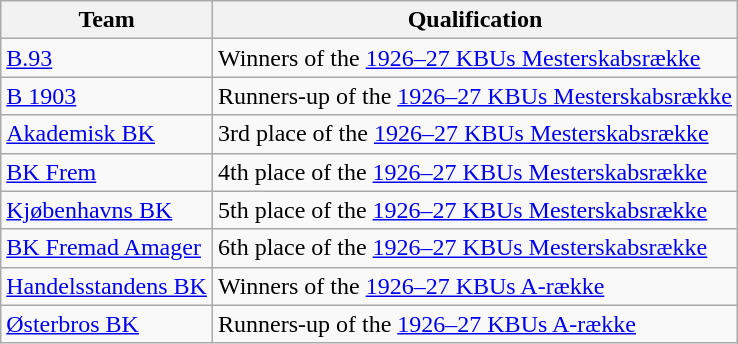<table class="wikitable">
<tr>
<th>Team</th>
<th>Qualification</th>
</tr>
<tr>
<td><a href='#'>B.93</a></td>
<td>Winners of the <a href='#'>1926–27 KBUs Mesterskabsrække</a></td>
</tr>
<tr>
<td><a href='#'>B 1903</a></td>
<td>Runners-up of the <a href='#'>1926–27 KBUs Mesterskabsrække</a></td>
</tr>
<tr>
<td><a href='#'>Akademisk BK</a></td>
<td>3rd place of the <a href='#'>1926–27 KBUs Mesterskabsrække</a></td>
</tr>
<tr>
<td><a href='#'>BK Frem</a></td>
<td>4th place of the <a href='#'>1926–27 KBUs Mesterskabsrække</a></td>
</tr>
<tr>
<td><a href='#'>Kjøbenhavns BK</a></td>
<td>5th place of the <a href='#'>1926–27 KBUs Mesterskabsrække</a></td>
</tr>
<tr>
<td><a href='#'>BK Fremad Amager</a></td>
<td>6th place of the <a href='#'>1926–27 KBUs Mesterskabsrække</a></td>
</tr>
<tr>
<td><a href='#'>Handelsstandens BK</a></td>
<td>Winners of the <a href='#'>1926–27 KBUs A-række</a></td>
</tr>
<tr>
<td><a href='#'>Østerbros BK</a></td>
<td>Runners-up of the <a href='#'>1926–27 KBUs A-række</a></td>
</tr>
</table>
